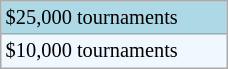<table class="wikitable"  style="font-size:85%; width:12%;">
<tr style="background:lightblue;">
<td>$25,000 tournaments</td>
</tr>
<tr style="background:#f0f8ff;">
<td>$10,000 tournaments</td>
</tr>
</table>
